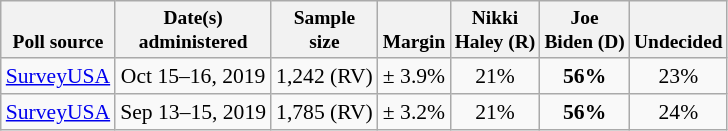<table class="wikitable" style="font-size:90%;text-align:center;">
<tr valign=bottom style="font-size:90%;">
<th>Poll source</th>
<th>Date(s)<br>administered</th>
<th>Sample<br>size</th>
<th>Margin<br></th>
<th>Nikki<br>Haley (R)</th>
<th>Joe<br>Biden (D)</th>
<th>Undecided</th>
</tr>
<tr>
<td style="text-align:left;"><a href='#'>SurveyUSA</a></td>
<td>Oct 15–16, 2019</td>
<td>1,242 (RV)</td>
<td>± 3.9%</td>
<td>21%</td>
<td><strong>56%</strong></td>
<td>23%</td>
</tr>
<tr>
<td style="text-align:left;"><a href='#'>SurveyUSA</a></td>
<td>Sep 13–15, 2019</td>
<td>1,785 (RV)</td>
<td>± 3.2%</td>
<td>21%</td>
<td><strong>56%</strong></td>
<td>24%</td>
</tr>
</table>
